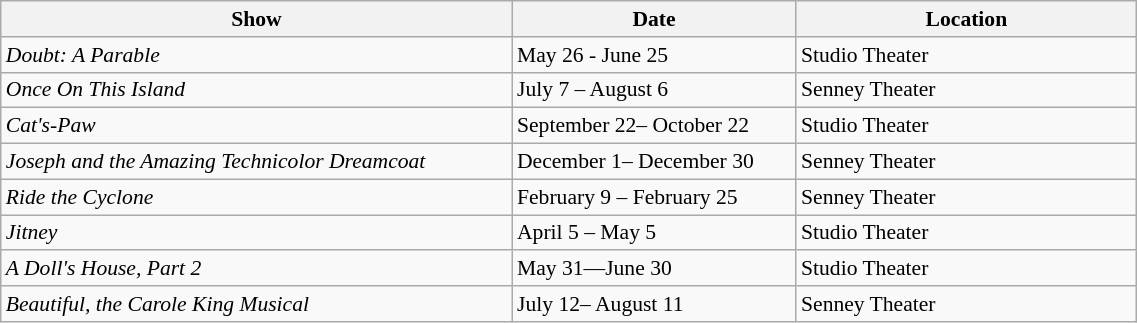<table class="wikitable" style="font-size:90%; width:60%">
<tr>
<th style="width:45%;">Show</th>
<th style="width:25%;">Date</th>
<th style="width:30%;">Location</th>
</tr>
<tr>
<td><em>Doubt: A Parable</em></td>
<td>May 26 - June 25</td>
<td>Studio Theater</td>
</tr>
<tr>
<td><em>Once On This Island</em></td>
<td>July 7 – August 6</td>
<td>Senney Theater</td>
</tr>
<tr>
<td><em>Cat's-Paw</em></td>
<td>September 22– October 22</td>
<td>Studio Theater</td>
</tr>
<tr>
<td><em>Joseph and the Amazing Technicolor Dreamcoat</em></td>
<td>December 1– December 30</td>
<td>Senney Theater</td>
</tr>
<tr>
<td><em>Ride the Cyclone</em></td>
<td>February 9 – February 25</td>
<td>Senney Theater</td>
</tr>
<tr>
<td><em>Jitney</em></td>
<td>April 5 – May 5</td>
<td>Studio Theater</td>
</tr>
<tr>
<td><em>A Doll's House, Part 2</em></td>
<td>May 31—June 30</td>
<td>Studio Theater</td>
</tr>
<tr>
<td><em>Beautiful, the Carole King Musical</em></td>
<td>July 12– August 11</td>
<td>Senney Theater</td>
</tr>
</table>
